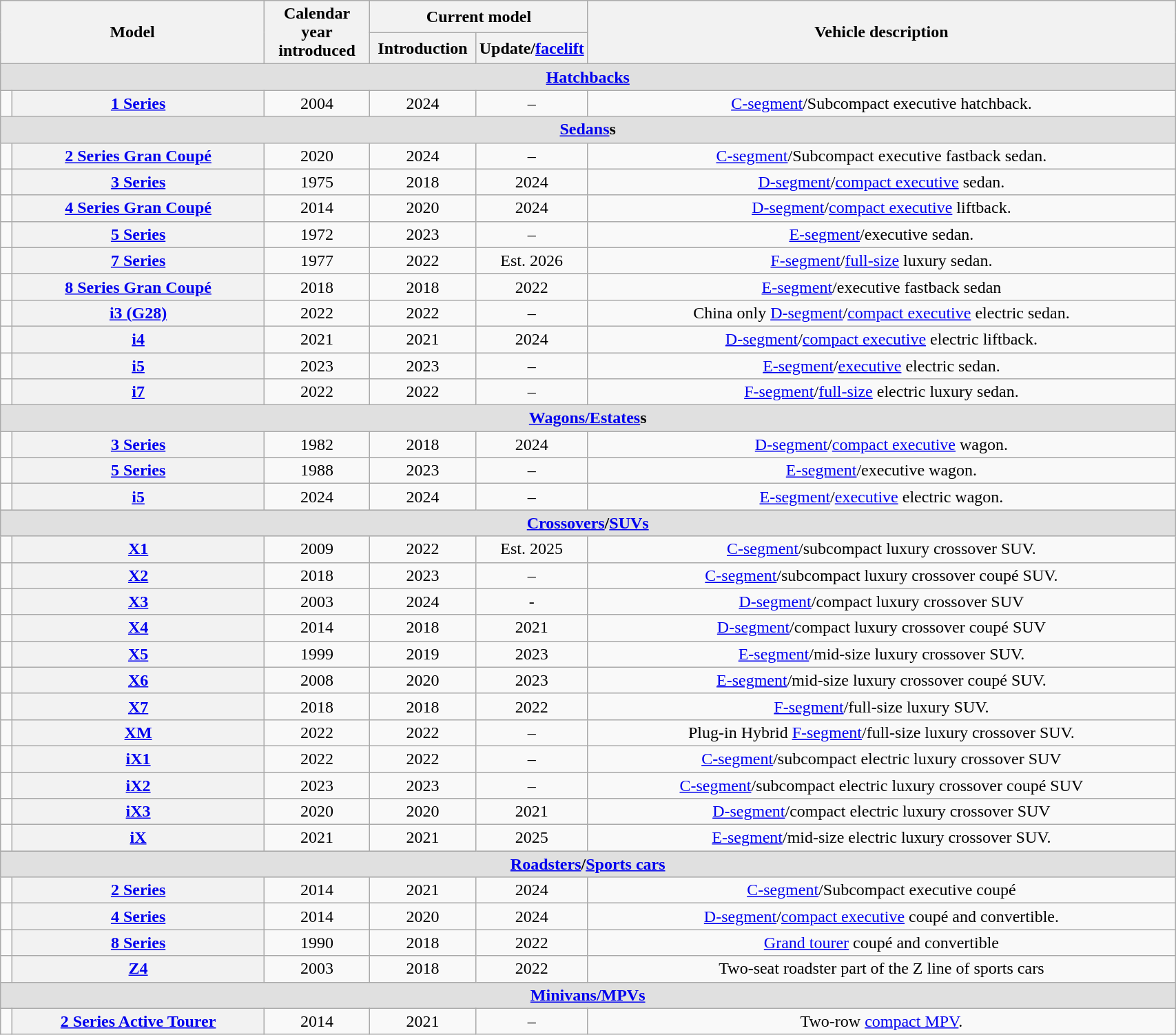<table class="wikitable" style="text-align: center; width: 90%">
<tr>
<th colspan="2" rowspan="2">Model</th>
<th rowspan="2" width="9%">Calendar year<br>introduced</th>
<th scope="col" colspan=2>Current model</th>
<th rowspan="2" width="50%" cellpadding="32px">Vehicle description</th>
</tr>
<tr>
<th width="9%">Introduction</th>
<th width="9%">Update/<a href='#'>facelift</a></th>
</tr>
<tr>
<td style="background-color:#e0e0e0;" colspan="7"><strong><a href='#'>Hatchbacks</a></strong></td>
</tr>
<tr>
<td></td>
<th><a href='#'>1 Series</a></th>
<td>2004</td>
<td>2024</td>
<td>–</td>
<td><a href='#'>C-segment</a>/Subcompact executive hatchback.</td>
</tr>
<tr>
<td style="background-color:#e0e0e0;" colspan="7"><strong><a href='#'>Sedans</a>s</strong></td>
</tr>
<tr>
<td></td>
<th><a href='#'>2 Series Gran Coupé</a></th>
<td>2020</td>
<td>2024</td>
<td>–</td>
<td><a href='#'>C-segment</a>/Subcompact executive fastback sedan.</td>
</tr>
<tr>
<td></td>
<th><a href='#'>3 Series</a></th>
<td>1975</td>
<td>2018</td>
<td>2024</td>
<td><a href='#'>D-segment</a>/<a href='#'>compact executive</a> sedan.</td>
</tr>
<tr>
<td></td>
<th><a href='#'>4 Series Gran Coupé</a></th>
<td>2014</td>
<td>2020</td>
<td>2024</td>
<td><a href='#'>D-segment</a>/<a href='#'>compact executive</a> liftback.</td>
</tr>
<tr>
<td></td>
<th><a href='#'>5 Series</a></th>
<td>1972</td>
<td>2023</td>
<td>–</td>
<td><a href='#'>E-segment</a>/executive sedan.</td>
</tr>
<tr>
<td></td>
<th><a href='#'>7 Series</a></th>
<td>1977</td>
<td>2022</td>
<td>Est. 2026</td>
<td><a href='#'>F-segment</a>/<a href='#'>full-size</a> luxury sedan.</td>
</tr>
<tr>
<td></td>
<th><a href='#'>8 Series Gran Coupé</a></th>
<td>2018</td>
<td>2018</td>
<td>2022</td>
<td><a href='#'>E-segment</a>/executive fastback sedan</td>
</tr>
<tr>
<td></td>
<th><a href='#'>i3 (G28)</a></th>
<td>2022</td>
<td>2022</td>
<td>–</td>
<td>China only <a href='#'>D-segment</a>/<a href='#'>compact executive</a> electric sedan.</td>
</tr>
<tr>
<td></td>
<th><a href='#'>i4</a></th>
<td>2021</td>
<td>2021</td>
<td>2024</td>
<td><a href='#'>D-segment</a>/<a href='#'>compact executive</a> electric liftback.</td>
</tr>
<tr>
<td></td>
<th><a href='#'>i5</a></th>
<td>2023</td>
<td>2023</td>
<td>–</td>
<td><a href='#'>E-segment</a>/<a href='#'>executive</a> electric sedan.</td>
</tr>
<tr>
<td></td>
<th><a href='#'>i7</a></th>
<td>2022</td>
<td>2022</td>
<td>–</td>
<td><a href='#'>F-segment</a>/<a href='#'>full-size</a> electric luxury sedan.</td>
</tr>
<tr>
<td style="background-color:#e0e0e0;" colspan="6"><strong><a href='#'>Wagons/Estates</a>s</strong></td>
</tr>
<tr>
<td></td>
<th><a href='#'>3 Series</a></th>
<td>1982</td>
<td>2018</td>
<td>2024</td>
<td><a href='#'>D-segment</a>/<a href='#'>compact executive</a> wagon.</td>
</tr>
<tr>
<td></td>
<th><a href='#'>5 Series</a></th>
<td>1988</td>
<td>2023</td>
<td>–</td>
<td><a href='#'>E-segment</a>/executive wagon.</td>
</tr>
<tr>
<td></td>
<th><a href='#'>i5</a></th>
<td>2024</td>
<td>2024</td>
<td>–</td>
<td><a href='#'>E-segment</a>/<a href='#'>executive</a> electric wagon.</td>
</tr>
<tr>
<td style="background-color: #e0e0e0;" colspan=6><strong><a href='#'>Crossovers</a>/<a href='#'>SUVs</a></strong></td>
</tr>
<tr>
<td></td>
<th><a href='#'>X1</a></th>
<td>2009</td>
<td>2022</td>
<td>Est. 2025</td>
<td><a href='#'>C-segment</a>/subcompact luxury crossover SUV.</td>
</tr>
<tr>
<td></td>
<th><a href='#'>X2</a></th>
<td>2018</td>
<td>2023</td>
<td>–</td>
<td><a href='#'>C-segment</a>/subcompact luxury crossover coupé SUV.</td>
</tr>
<tr>
<td></td>
<th><a href='#'>X3</a></th>
<td>2003</td>
<td>2024</td>
<td>-</td>
<td><a href='#'>D-segment</a>/compact luxury crossover SUV</td>
</tr>
<tr>
<td></td>
<th><a href='#'>X4</a></th>
<td>2014</td>
<td>2018</td>
<td>2021</td>
<td><a href='#'>D-segment</a>/compact luxury crossover coupé SUV</td>
</tr>
<tr>
<td></td>
<th><a href='#'>X5</a></th>
<td>1999</td>
<td>2019</td>
<td>2023</td>
<td><a href='#'>E-segment</a>/mid-size luxury crossover SUV.</td>
</tr>
<tr>
<td></td>
<th><a href='#'>X6</a></th>
<td>2008</td>
<td>2020</td>
<td>2023</td>
<td><a href='#'>E-segment</a>/mid-size luxury crossover coupé SUV.</td>
</tr>
<tr>
<td></td>
<th><a href='#'>X7</a></th>
<td>2018</td>
<td>2018</td>
<td>2022</td>
<td><a href='#'>F-segment</a>/full-size luxury SUV.</td>
</tr>
<tr>
<td></td>
<th><a href='#'>XM</a></th>
<td>2022</td>
<td>2022</td>
<td>–</td>
<td>Plug-in Hybrid <a href='#'>F-segment</a>/full-size luxury crossover SUV.</td>
</tr>
<tr>
<td></td>
<th><a href='#'>iX1</a></th>
<td>2022</td>
<td>2022</td>
<td>–</td>
<td><a href='#'>C-segment</a>/subcompact electric luxury crossover SUV</td>
</tr>
<tr>
<td></td>
<th><a href='#'>iX2</a></th>
<td>2023</td>
<td>2023</td>
<td>–</td>
<td><a href='#'>C-segment</a>/subcompact electric luxury crossover coupé SUV</td>
</tr>
<tr>
<td></td>
<th><a href='#'>iX3</a></th>
<td>2020</td>
<td>2020</td>
<td>2021</td>
<td><a href='#'>D-segment</a>/compact electric luxury crossover SUV</td>
</tr>
<tr>
<td></td>
<th><a href='#'>iX</a></th>
<td>2021</td>
<td>2021</td>
<td>2025</td>
<td><a href='#'>E-segment</a>/mid-size electric luxury crossover SUV.</td>
</tr>
<tr>
<td style="background-color: #e0e0e0;" colspan=6><strong><a href='#'>Roadsters</a>/<a href='#'>Sports cars</a></strong></td>
</tr>
<tr>
<td></td>
<th><a href='#'>2 Series</a></th>
<td>2014</td>
<td>2021</td>
<td>2024</td>
<td><a href='#'>C-segment</a>/Subcompact executive coupé</td>
</tr>
<tr>
<td></td>
<th><a href='#'>4 Series</a></th>
<td>2014</td>
<td>2020</td>
<td>2024</td>
<td><a href='#'>D-segment</a>/<a href='#'>compact executive</a> coupé and convertible.</td>
</tr>
<tr>
<td></td>
<th><a href='#'>8 Series</a></th>
<td>1990</td>
<td>2018</td>
<td>2022</td>
<td><a href='#'>Grand tourer</a> coupé and convertible</td>
</tr>
<tr>
<td></td>
<th><a href='#'>Z4</a></th>
<td>2003</td>
<td>2018</td>
<td>2022</td>
<td>Two-seat roadster part of the Z line of sports cars</td>
</tr>
<tr>
<td style="background-color: #e0e0e0;" colspan=6><strong><a href='#'>Minivans/MPVs</a></strong></td>
</tr>
<tr>
<td></td>
<th><a href='#'>2 Series Active Tourer</a></th>
<td>2014</td>
<td>2021</td>
<td>–</td>
<td>Two-row <a href='#'>compact MPV</a>.</td>
</tr>
</table>
